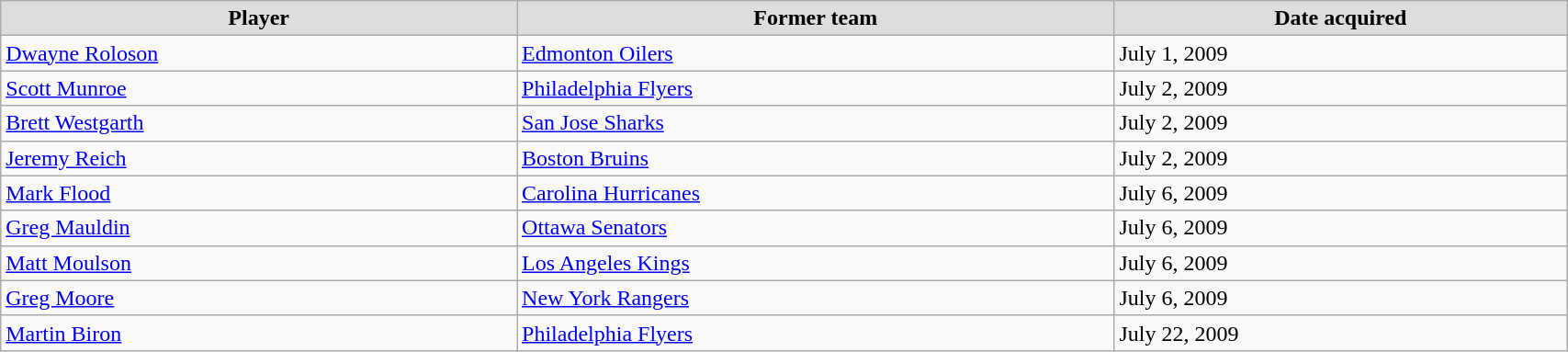<table class="wikitable" width=90%>
<tr align="center"  bgcolor="#dddddd">
<td><strong>Player</strong></td>
<td><strong>Former team</strong></td>
<td><strong>Date acquired</strong></td>
</tr>
<tr>
<td><a href='#'>Dwayne Roloson</a></td>
<td><a href='#'>Edmonton Oilers</a></td>
<td>July 1, 2009</td>
</tr>
<tr>
<td><a href='#'>Scott Munroe</a></td>
<td><a href='#'>Philadelphia Flyers</a></td>
<td>July 2, 2009</td>
</tr>
<tr>
<td><a href='#'>Brett Westgarth</a></td>
<td><a href='#'>San Jose Sharks</a></td>
<td>July 2, 2009</td>
</tr>
<tr>
<td><a href='#'>Jeremy Reich</a></td>
<td><a href='#'>Boston Bruins</a></td>
<td>July 2, 2009</td>
</tr>
<tr>
<td><a href='#'>Mark Flood</a></td>
<td><a href='#'>Carolina Hurricanes</a></td>
<td>July 6, 2009</td>
</tr>
<tr>
<td><a href='#'>Greg Mauldin</a></td>
<td><a href='#'>Ottawa Senators</a></td>
<td>July 6, 2009</td>
</tr>
<tr>
<td><a href='#'>Matt Moulson</a></td>
<td><a href='#'>Los Angeles Kings</a></td>
<td>July 6, 2009</td>
</tr>
<tr>
<td><a href='#'>Greg Moore</a></td>
<td><a href='#'>New York Rangers</a></td>
<td>July 6, 2009</td>
</tr>
<tr>
<td><a href='#'>Martin Biron</a></td>
<td><a href='#'>Philadelphia Flyers</a></td>
<td>July 22, 2009</td>
</tr>
</table>
